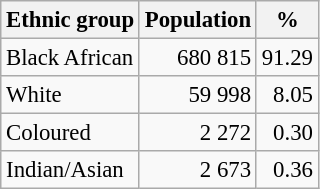<table class="wikitable" style="font-size: 95%; text-align: right">
<tr>
<th>Ethnic group</th>
<th>Population</th>
<th>%</th>
</tr>
<tr>
<td align=left>Black African</td>
<td>680 815</td>
<td>91.29</td>
</tr>
<tr>
<td align=left>White</td>
<td>59 998</td>
<td>8.05</td>
</tr>
<tr>
<td align=left>Coloured</td>
<td>2 272</td>
<td>0.30</td>
</tr>
<tr>
<td align=left>Indian/Asian</td>
<td>2 673</td>
<td>0.36</td>
</tr>
</table>
